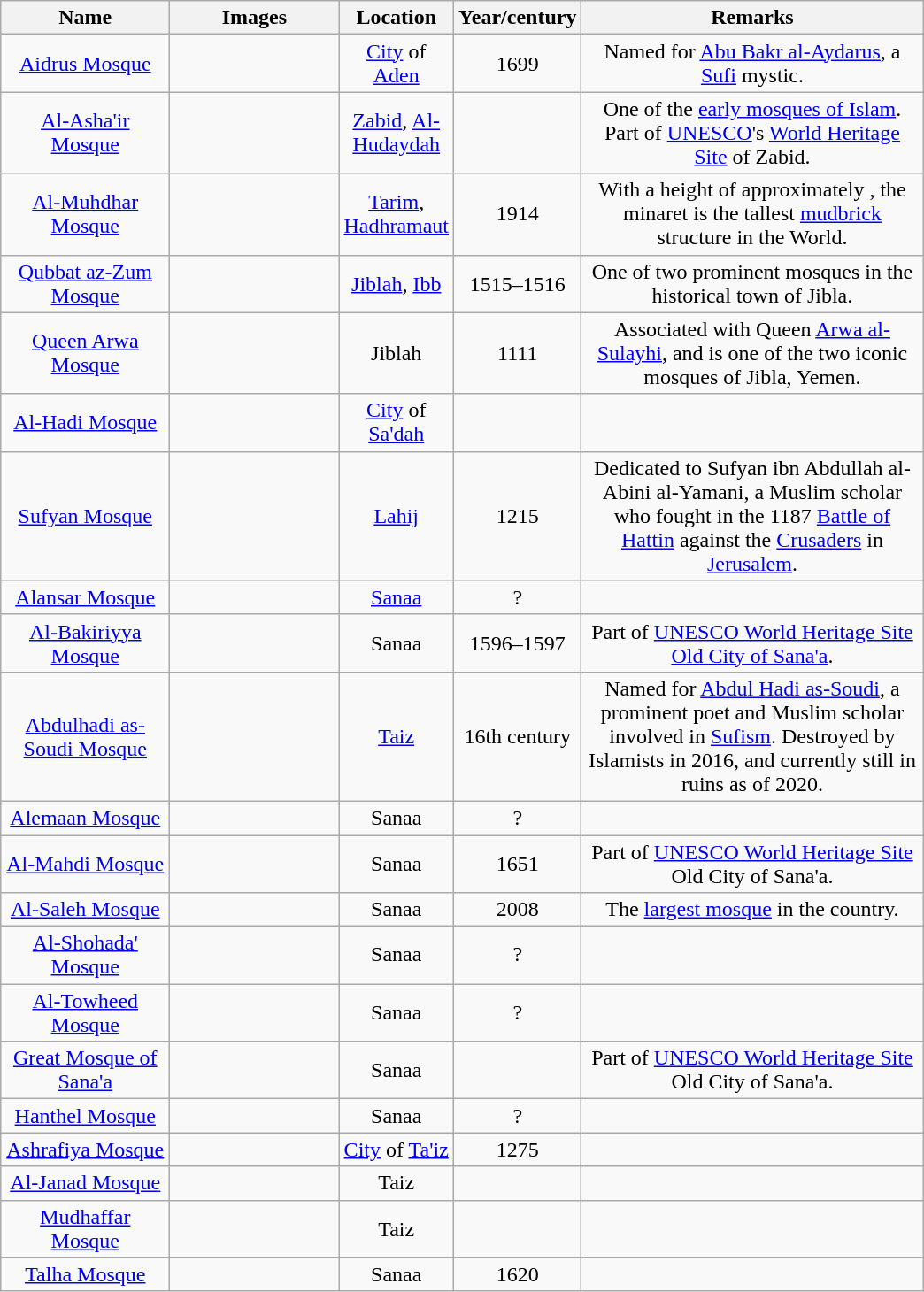<table class="wikitable sortable" style="text-align:center">
<tr>
<th align=left width=120px>Name</th>
<th align=center width=120px class=unsortable>Images</th>
<th align=left width=075px>Location</th>
<th align=left width=050px>Year/century</th>
<th align=left width=250px class=unsortable>Remarks</th>
</tr>
<tr>
<td><a href='#'>Aidrus Mosque</a></td>
<td></td>
<td><a href='#'>City</a> of <a href='#'>Aden</a></td>
<td>1699</td>
<td>Named for <a href='#'>Abu Bakr al-Aydarus</a>, a <a href='#'>Sufi</a> mystic.</td>
</tr>
<tr>
<td><a href='#'>Al-Asha'ir Mosque</a></td>
<td></td>
<td><a href='#'>Zabid</a>, <a href='#'>Al-Hudaydah</a></td>
<td></td>
<td>One of the <a href='#'>early mosques of Islam</a>. Part of <a href='#'>UNESCO</a>'s <a href='#'>World Heritage Site</a> of Zabid.</td>
</tr>
<tr>
<td><a href='#'>Al-Muhdhar Mosque</a></td>
<td></td>
<td><a href='#'>Tarim</a>, <a href='#'>Hadhramaut</a></td>
<td>1914</td>
<td>With a height of approximately , the minaret is the tallest <a href='#'>mudbrick</a> structure in the World.</td>
</tr>
<tr>
<td><a href='#'>Qubbat az-Zum Mosque</a></td>
<td></td>
<td><a href='#'>Jiblah</a>, <a href='#'>Ibb</a></td>
<td>1515–1516</td>
<td>One of two prominent mosques in the historical town of Jibla.</td>
</tr>
<tr>
<td><a href='#'>Queen Arwa Mosque</a></td>
<td></td>
<td>Jiblah</td>
<td>1111</td>
<td>Associated with Queen <a href='#'>Arwa al-Sulayhi</a>, and is one of the two iconic mosques of Jibla, Yemen.</td>
</tr>
<tr>
<td><a href='#'>Al-Hadi Mosque</a></td>
<td></td>
<td><a href='#'>City</a> of <a href='#'>Sa'dah</a></td>
<td></td>
<td></td>
</tr>
<tr>
<td><a href='#'>Sufyan Mosque</a></td>
<td></td>
<td><a href='#'>Lahij</a></td>
<td>1215</td>
<td>Dedicated to Sufyan ibn Abdullah al-Abini al-Yamani, a Muslim scholar who fought in the 1187 <a href='#'>Battle of Hattin</a> against the <a href='#'>Crusaders</a> in <a href='#'>Jerusalem</a>.</td>
</tr>
<tr>
<td><a href='#'>Alansar Mosque</a></td>
<td></td>
<td><a href='#'>Sanaa</a></td>
<td>?</td>
<td></td>
</tr>
<tr>
<td><a href='#'>Al-Bakiriyya Mosque</a></td>
<td></td>
<td>Sanaa</td>
<td>1596–1597</td>
<td>Part of <a href='#'>UNESCO World Heritage Site</a> <a href='#'>Old City of Sana'a</a>.</td>
</tr>
<tr>
<td><a href='#'>Abdulhadi as-Soudi Mosque</a></td>
<td></td>
<td><a href='#'>Taiz</a></td>
<td>16th century</td>
<td>Named for <a href='#'>Abdul Hadi as-Soudi</a>, a prominent poet and Muslim scholar involved in <a href='#'>Sufism</a>. Destroyed by Islamists in 2016, and currently still in ruins as of 2020.</td>
</tr>
<tr>
<td><a href='#'>Alemaan Mosque</a></td>
<td></td>
<td>Sanaa</td>
<td>?</td>
<td></td>
</tr>
<tr>
<td><a href='#'>Al-Mahdi Mosque</a></td>
<td></td>
<td>Sanaa</td>
<td>1651</td>
<td>Part of <a href='#'>UNESCO World Heritage Site</a> Old City of Sana'a.</td>
</tr>
<tr>
<td><a href='#'>Al-Saleh Mosque</a></td>
<td></td>
<td>Sanaa</td>
<td>2008</td>
<td>The <a href='#'>largest mosque</a> in the country.</td>
</tr>
<tr>
<td><a href='#'>Al-Shohada' Mosque</a></td>
<td></td>
<td>Sanaa</td>
<td>?</td>
<td></td>
</tr>
<tr>
<td><a href='#'>Al-Towheed Mosque</a></td>
<td></td>
<td>Sanaa</td>
<td>?</td>
<td></td>
</tr>
<tr>
<td><a href='#'>Great Mosque of Sana'a</a></td>
<td></td>
<td>Sanaa</td>
<td></td>
<td>Part of <a href='#'>UNESCO World Heritage Site</a> Old City of Sana'a.</td>
</tr>
<tr>
<td><a href='#'>Hanthel Mosque</a></td>
<td></td>
<td>Sanaa</td>
<td>?</td>
<td></td>
</tr>
<tr>
<td><a href='#'>Ashrafiya Mosque</a></td>
<td></td>
<td><a href='#'>City</a> of <a href='#'>Ta'iz</a></td>
<td>1275</td>
<td></td>
</tr>
<tr>
<td><a href='#'>Al-Janad Mosque</a></td>
<td></td>
<td>Taiz</td>
<td></td>
<td></td>
</tr>
<tr>
<td><a href='#'>Mudhaffar Mosque</a></td>
<td></td>
<td>Taiz</td>
<td></td>
<td></td>
</tr>
<tr>
<td><a href='#'>Talha Mosque</a></td>
<td></td>
<td>Sanaa</td>
<td>1620</td>
<td></td>
</tr>
</table>
